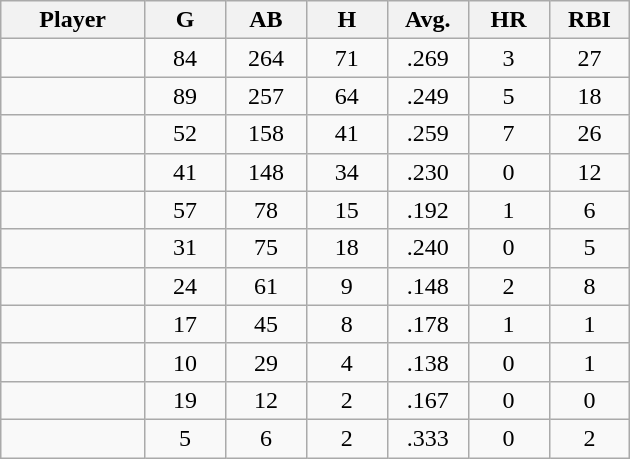<table class="wikitable sortable">
<tr>
<th bgcolor="#DDDDFF" width="16%">Player</th>
<th bgcolor="#DDDDFF" width="9%">G</th>
<th bgcolor="#DDDDFF" width="9%">AB</th>
<th bgcolor="#DDDDFF" width="9%">H</th>
<th bgcolor="#DDDDFF" width="9%">Avg.</th>
<th bgcolor="#DDDDFF" width="9%">HR</th>
<th bgcolor="#DDDDFF" width="9%">RBI</th>
</tr>
<tr align="center">
<td></td>
<td>84</td>
<td>264</td>
<td>71</td>
<td>.269</td>
<td>3</td>
<td>27</td>
</tr>
<tr align=center>
<td></td>
<td>89</td>
<td>257</td>
<td>64</td>
<td>.249</td>
<td>5</td>
<td>18</td>
</tr>
<tr align="center">
<td></td>
<td>52</td>
<td>158</td>
<td>41</td>
<td>.259</td>
<td>7</td>
<td>26</td>
</tr>
<tr align=center>
<td></td>
<td>41</td>
<td>148</td>
<td>34</td>
<td>.230</td>
<td>0</td>
<td>12</td>
</tr>
<tr align="center">
<td></td>
<td>57</td>
<td>78</td>
<td>15</td>
<td>.192</td>
<td>1</td>
<td>6</td>
</tr>
<tr align="center">
<td></td>
<td>31</td>
<td>75</td>
<td>18</td>
<td>.240</td>
<td>0</td>
<td>5</td>
</tr>
<tr align="center">
<td></td>
<td>24</td>
<td>61</td>
<td>9</td>
<td>.148</td>
<td>2</td>
<td>8</td>
</tr>
<tr align="center">
<td></td>
<td>17</td>
<td>45</td>
<td>8</td>
<td>.178</td>
<td>1</td>
<td>1</td>
</tr>
<tr align="center">
<td></td>
<td>10</td>
<td>29</td>
<td>4</td>
<td>.138</td>
<td>0</td>
<td>1</td>
</tr>
<tr align="center">
<td></td>
<td>19</td>
<td>12</td>
<td>2</td>
<td>.167</td>
<td>0</td>
<td>0</td>
</tr>
<tr align="center">
<td></td>
<td>5</td>
<td>6</td>
<td>2</td>
<td>.333</td>
<td>0</td>
<td>2</td>
</tr>
</table>
